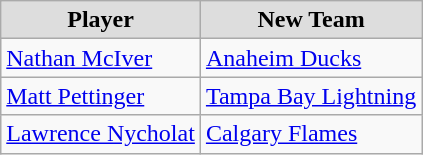<table class="wikitable">
<tr align="center"  bgcolor="#dddddd">
<td><strong>Player</strong></td>
<td><strong>New Team</strong></td>
</tr>
<tr>
<td><a href='#'>Nathan McIver</a></td>
<td><a href='#'>Anaheim Ducks</a></td>
</tr>
<tr>
<td><a href='#'>Matt Pettinger</a></td>
<td><a href='#'>Tampa Bay Lightning</a></td>
</tr>
<tr>
<td><a href='#'>Lawrence Nycholat</a></td>
<td><a href='#'>Calgary Flames</a></td>
</tr>
</table>
